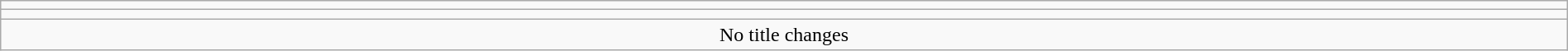<table class="wikitable" style="text-align:center; width:100%;">
<tr>
<td colspan=5></td>
</tr>
<tr>
<td colspan=5><strong></strong></td>
</tr>
<tr>
<td colspan="5">No title changes</td>
</tr>
</table>
